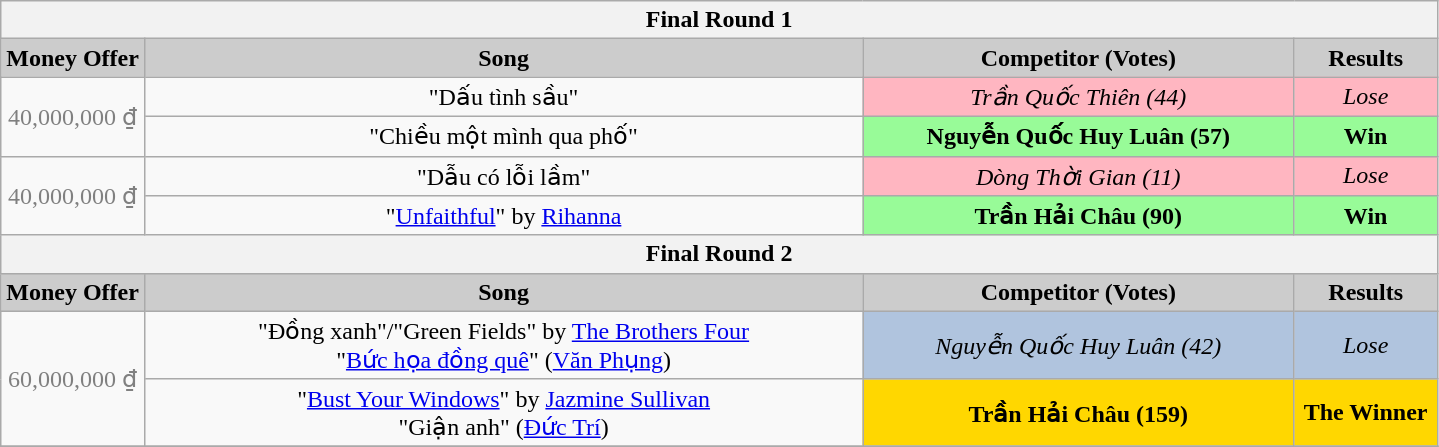<table class="wikitable" style="text-align:center;">
<tr>
<th colspan=5>Final Round 1</th>
</tr>
<tr>
<td bgcolor="#CCCCCC" align="center" width="10%"><strong>Money Offer</strong></td>
<td bgcolor="#CCCCCC" align="center" width="50%"><strong>Song</strong></td>
<td bgcolor="#CCCCCC" align="center" width="30%"><strong>Competitor (Votes)</strong></td>
<td bgcolor="#CCCCCC" align="center" width="10"><strong>Results</strong></td>
</tr>
<tr>
<td rowspan=2 style="color: grey; vertical-align: middle; text-align: center; " class="table-na">40,000,000 ₫</td>
<td>"Dấu tình sầu"</td>
<td bgcolor="lightpink"><em>Trần Quốc Thiên (44)</em></td>
<td bgcolor="lightpink"><em>Lose</em></td>
</tr>
<tr>
<td>"Chiều một mình qua phố"</td>
<td bgcolor="palegreen"><strong>Nguyễn Quốc Huy Luân (57)</strong></td>
<td bgcolor="palegreen"><strong>Win</strong></td>
</tr>
<tr>
<td rowspan=2 style="color: grey; vertical-align: middle; text-align: center; " class="table-na">40,000,000 ₫</td>
<td>"Dẫu có lỗi lầm"</td>
<td bgcolor="lightpink"><em>Dòng Thời Gian (11)</em></td>
<td bgcolor="lightpink"><em>Lose</em></td>
</tr>
<tr>
<td>"<a href='#'>Unfaithful</a>" by <a href='#'>Rihanna</a></td>
<td bgcolor="palegreen"><strong>Trần Hải Châu (90)</strong></td>
<td bgcolor="palegreen"><strong>Win</strong></td>
</tr>
<tr>
<th colspan=5>Final Round 2</th>
</tr>
<tr>
<td bgcolor="#CCCCCC" align="center" width="10%"><strong>Money Offer</strong></td>
<td bgcolor="#CCCCCC" align="center" width="50%"><strong>Song</strong></td>
<td bgcolor="#CCCCCC" align="center" width="30%"><strong>Competitor (Votes)</strong></td>
<td bgcolor="#CCCCCC" align="center" width="10"><strong>Results</strong></td>
</tr>
<tr>
<td rowspan=2 style="color: grey; vertical-align: middle; text-align: center; " class="table-na">60,000,000 ₫</td>
<td>"Đồng xanh"/"Green Fields" by <a href='#'>The Brothers Four</a><br> "<a href='#'>Bức họa đồng quê</a>" (<a href='#'>Văn Phụng</a>)</td>
<td bgcolor="lightsteelblue"><em>Nguyễn Quốc Huy Luân (42)</em></td>
<td bgcolor="lightsteelblue"><em>Lose</em></td>
</tr>
<tr>
<td>"<a href='#'>Bust Your Windows</a>" by <a href='#'>Jazmine Sullivan</a><br> "Giận anh" (<a href='#'>Đức Trí</a>)</td>
<td bgcolor="gold"><strong>Trần Hải Châu (159)</strong></td>
<td bgcolor="gold"><strong>The Winner</strong></td>
</tr>
<tr>
</tr>
</table>
